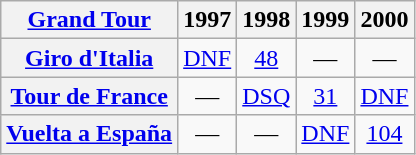<table class="wikitable plainrowheaders">
<tr>
<th scope="col"><a href='#'>Grand Tour</a></th>
<th scope="col">1997</th>
<th scope="col">1998</th>
<th scope="col">1999</th>
<th scope="col">2000</th>
</tr>
<tr style="text-align:center;">
<th scope="row"> <a href='#'>Giro d'Italia</a></th>
<td><a href='#'>DNF</a></td>
<td><a href='#'>48</a></td>
<td>—</td>
<td>—</td>
</tr>
<tr style="text-align:center;">
<th scope="row"> <a href='#'>Tour de France</a></th>
<td>—</td>
<td><a href='#'>DSQ</a></td>
<td><a href='#'>31</a></td>
<td><a href='#'>DNF</a></td>
</tr>
<tr style="text-align:center;">
<th scope="row"> <a href='#'>Vuelta a España</a></th>
<td>—</td>
<td>—</td>
<td><a href='#'>DNF</a></td>
<td><a href='#'>104</a></td>
</tr>
</table>
